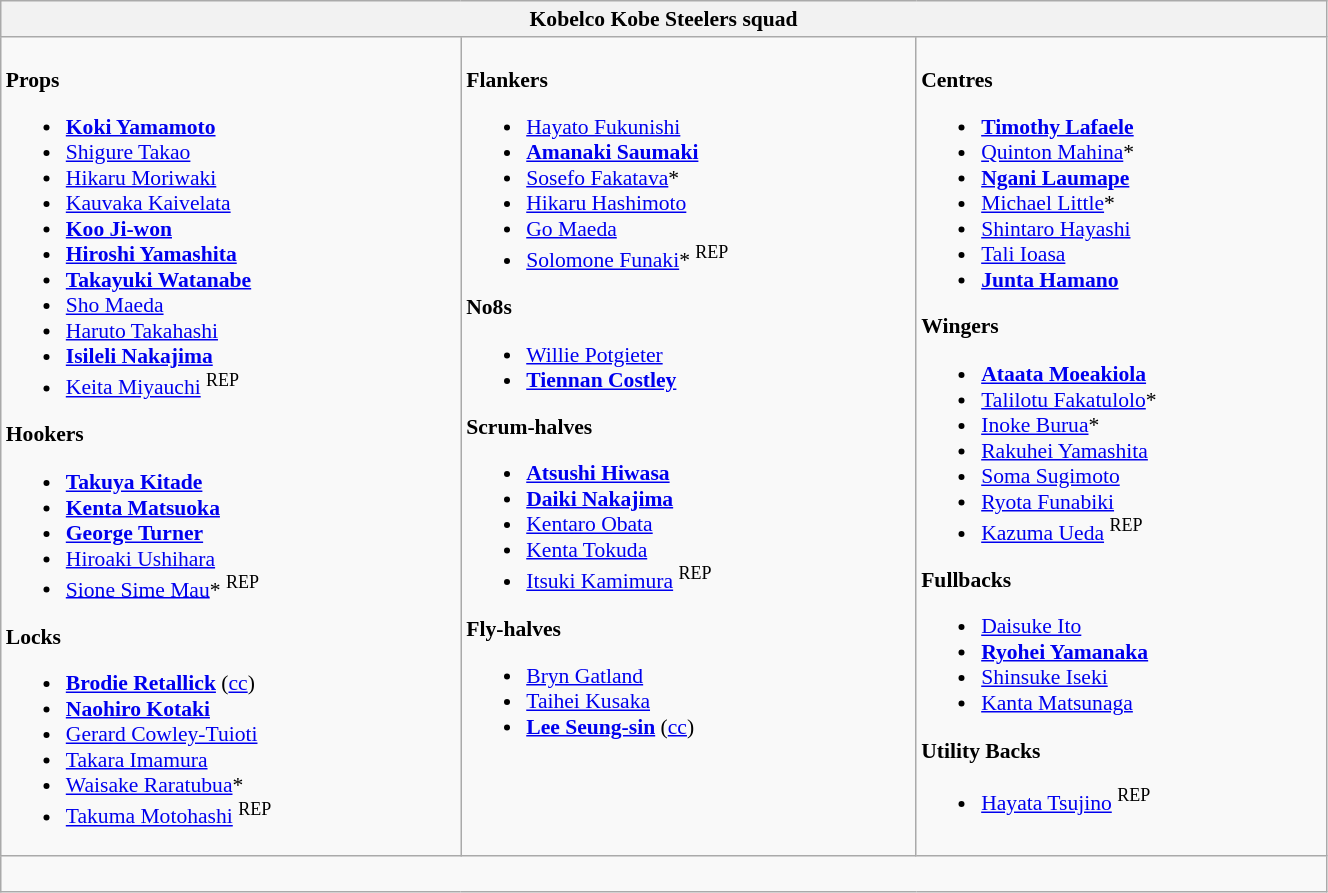<table class="wikitable" style="text-align:left; font-size:90%; width:70%">
<tr>
<th colspan="100%">Kobelco Kobe Steelers squad</th>
</tr>
<tr valign="top">
<td><br><strong>Props</strong><ul><li> <strong><a href='#'>Koki Yamamoto</a></strong></li><li> <a href='#'>Shigure Takao</a></li><li> <a href='#'>Hikaru Moriwaki</a></li><li> <a href='#'>Kauvaka Kaivelata</a></li><li> <strong><a href='#'>Koo Ji-won</a></strong></li><li> <strong><a href='#'>Hiroshi Yamashita</a></strong></li><li> <strong><a href='#'>Takayuki Watanabe</a></strong></li><li> <a href='#'>Sho Maeda</a></li><li> <a href='#'>Haruto Takahashi</a></li><li> <strong><a href='#'>Isileli Nakajima</a></strong></li><li> <a href='#'>Keita Miyauchi</a> <sup>REP</sup></li></ul><strong>Hookers</strong><ul><li> <strong><a href='#'>Takuya Kitade</a></strong></li><li> <strong><a href='#'>Kenta Matsuoka</a></strong></li><li> <strong><a href='#'>George Turner</a></strong></li><li> <a href='#'>Hiroaki Ushihara</a></li><li> <a href='#'>Sione Sime Mau</a>* <sup>REP</sup></li></ul><strong>Locks</strong><ul><li> <strong><a href='#'>Brodie Retallick</a></strong> (<a href='#'>cc</a>)</li><li> <strong><a href='#'>Naohiro Kotaki</a></strong></li><li> <a href='#'>Gerard Cowley-Tuioti</a></li><li> <a href='#'>Takara Imamura</a></li><li> <a href='#'>Waisake Raratubua</a>*</li><li> <a href='#'>Takuma Motohashi</a> <sup>REP</sup></li></ul></td>
<td><br><strong>Flankers</strong><ul><li> <a href='#'>Hayato Fukunishi</a></li><li> <strong><a href='#'>Amanaki Saumaki</a></strong></li><li> <a href='#'>Sosefo Fakatava</a>*</li><li> <a href='#'>Hikaru Hashimoto</a></li><li> <a href='#'>Go Maeda</a></li><li> <a href='#'>Solomone Funaki</a>* <sup>REP</sup></li></ul><strong>No8s</strong><ul><li> <a href='#'>Willie Potgieter</a></li><li> <strong><a href='#'>Tiennan Costley</a></strong></li></ul><strong>Scrum-halves</strong><ul><li> <strong><a href='#'>Atsushi Hiwasa</a></strong></li><li> <strong><a href='#'>Daiki Nakajima</a></strong></li><li> <a href='#'>Kentaro Obata</a></li><li> <a href='#'>Kenta Tokuda</a></li><li> <a href='#'>Itsuki Kamimura</a> <sup>REP</sup></li></ul><strong>Fly-halves</strong><ul><li> <a href='#'>Bryn Gatland</a></li><li> <a href='#'>Taihei Kusaka</a></li><li> <strong><a href='#'>Lee Seung-sin</a></strong> (<a href='#'>cc</a>)</li></ul></td>
<td><br><strong>Centres</strong><ul><li> <strong><a href='#'>Timothy Lafaele</a></strong></li><li> <a href='#'>Quinton Mahina</a>*</li><li> <strong><a href='#'>Ngani Laumape</a></strong></li><li> <a href='#'>Michael Little</a>*</li><li> <a href='#'>Shintaro Hayashi</a></li><li> <a href='#'>Tali Ioasa</a></li><li> <strong><a href='#'>Junta Hamano</a></strong></li></ul><strong>Wingers</strong><ul><li> <strong><a href='#'>Ataata Moeakiola</a></strong></li><li> <a href='#'>Talilotu Fakatulolo</a>*</li><li> <a href='#'>Inoke Burua</a>*</li><li> <a href='#'>Rakuhei Yamashita</a></li><li> <a href='#'>Soma Sugimoto</a></li><li> <a href='#'>Ryota Funabiki</a></li><li> <a href='#'>Kazuma Ueda</a> <sup>REP</sup></li></ul><strong>Fullbacks</strong><ul><li> <a href='#'>Daisuke Ito</a></li><li> <strong><a href='#'>Ryohei Yamanaka</a></strong></li><li> <a href='#'>Shinsuke Iseki</a></li><li> <a href='#'>Kanta Matsunaga</a></li></ul><strong>Utility Backs</strong><ul><li> <a href='#'>Hayata Tsujino</a> <sup>REP</sup></li></ul></td>
</tr>
<tr>
<td colspan="100%" style="text-align:center;"><br></td>
</tr>
</table>
